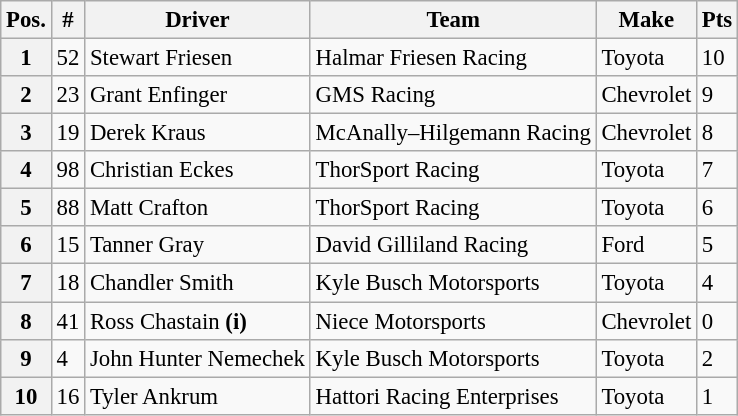<table class="wikitable" style="font-size:95%">
<tr>
<th>Pos.</th>
<th>#</th>
<th>Driver</th>
<th>Team</th>
<th>Make</th>
<th>Pts</th>
</tr>
<tr>
<th>1</th>
<td>52</td>
<td>Stewart Friesen</td>
<td>Halmar Friesen Racing</td>
<td>Toyota</td>
<td>10</td>
</tr>
<tr>
<th>2</th>
<td>23</td>
<td>Grant Enfinger</td>
<td>GMS Racing</td>
<td>Chevrolet</td>
<td>9</td>
</tr>
<tr>
<th>3</th>
<td>19</td>
<td>Derek Kraus</td>
<td>McAnally–Hilgemann Racing</td>
<td>Chevrolet</td>
<td>8</td>
</tr>
<tr>
<th>4</th>
<td>98</td>
<td>Christian Eckes</td>
<td>ThorSport Racing</td>
<td>Toyota</td>
<td>7</td>
</tr>
<tr>
<th>5</th>
<td>88</td>
<td>Matt Crafton</td>
<td>ThorSport Racing</td>
<td>Toyota</td>
<td>6</td>
</tr>
<tr>
<th>6</th>
<td>15</td>
<td>Tanner Gray</td>
<td>David Gilliland Racing</td>
<td>Ford</td>
<td>5</td>
</tr>
<tr>
<th>7</th>
<td>18</td>
<td>Chandler Smith</td>
<td>Kyle Busch Motorsports</td>
<td>Toyota</td>
<td>4</td>
</tr>
<tr>
<th>8</th>
<td>41</td>
<td>Ross Chastain <strong>(i)</strong></td>
<td>Niece Motorsports</td>
<td>Chevrolet</td>
<td>0</td>
</tr>
<tr>
<th>9</th>
<td>4</td>
<td>John Hunter Nemechek</td>
<td>Kyle Busch Motorsports</td>
<td>Toyota</td>
<td>2</td>
</tr>
<tr>
<th>10</th>
<td>16</td>
<td>Tyler Ankrum</td>
<td>Hattori Racing Enterprises</td>
<td>Toyota</td>
<td>1</td>
</tr>
</table>
